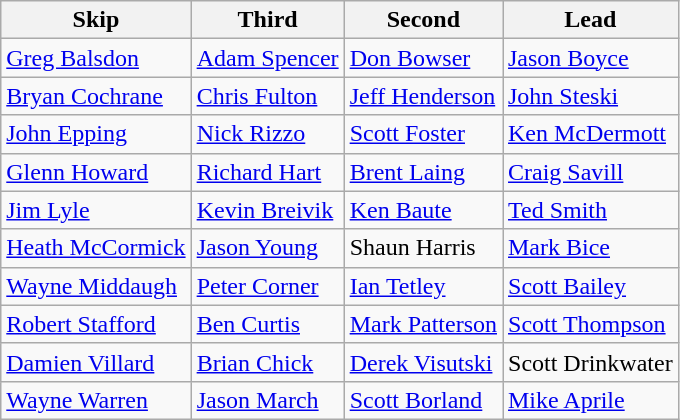<table class="wikitable">
<tr>
<th>Skip</th>
<th>Third</th>
<th>Second</th>
<th>Lead</th>
</tr>
<tr>
<td><a href='#'>Greg Balsdon</a></td>
<td><a href='#'>Adam Spencer</a></td>
<td><a href='#'>Don Bowser</a></td>
<td><a href='#'>Jason Boyce</a></td>
</tr>
<tr>
<td><a href='#'>Bryan Cochrane</a></td>
<td><a href='#'>Chris Fulton</a></td>
<td><a href='#'>Jeff Henderson</a></td>
<td><a href='#'>John Steski</a></td>
</tr>
<tr>
<td><a href='#'>John Epping</a></td>
<td><a href='#'>Nick Rizzo</a></td>
<td><a href='#'>Scott Foster</a></td>
<td><a href='#'>Ken McDermott</a></td>
</tr>
<tr>
<td><a href='#'>Glenn Howard</a></td>
<td><a href='#'>Richard Hart</a></td>
<td><a href='#'>Brent Laing</a></td>
<td><a href='#'>Craig Savill</a></td>
</tr>
<tr>
<td><a href='#'>Jim Lyle</a></td>
<td><a href='#'>Kevin Breivik</a></td>
<td><a href='#'>Ken Baute</a></td>
<td><a href='#'>Ted Smith</a></td>
</tr>
<tr>
<td><a href='#'>Heath McCormick</a></td>
<td><a href='#'>Jason Young</a></td>
<td>Shaun Harris</td>
<td><a href='#'>Mark Bice</a></td>
</tr>
<tr>
<td><a href='#'>Wayne Middaugh</a></td>
<td><a href='#'>Peter Corner</a></td>
<td><a href='#'>Ian Tetley</a></td>
<td><a href='#'>Scott Bailey</a></td>
</tr>
<tr>
<td><a href='#'>Robert Stafford</a></td>
<td><a href='#'>Ben Curtis</a></td>
<td><a href='#'>Mark Patterson</a></td>
<td><a href='#'>Scott Thompson</a></td>
</tr>
<tr>
<td><a href='#'>Damien Villard</a></td>
<td><a href='#'>Brian Chick</a></td>
<td><a href='#'>Derek Visutski</a></td>
<td>Scott Drinkwater</td>
</tr>
<tr>
<td><a href='#'>Wayne Warren</a></td>
<td><a href='#'>Jason March</a></td>
<td><a href='#'>Scott Borland</a></td>
<td><a href='#'>Mike Aprile</a></td>
</tr>
</table>
